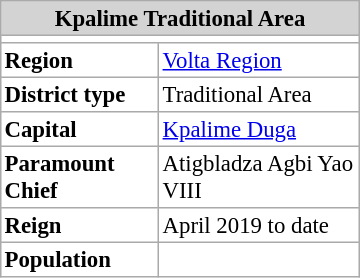<table border="1" cellspacing="0" cellpadding="2" width="240" style="margin: 0 0 1em 1em; border: 1px #aaa solid; border-collapse: collapse; font-size: 95%;" align="right">
<tr>
<td align=center colspan=3 bgcolor=#d3d3d3><span><strong>Kpalime Traditional Area</strong></span></td>
</tr>
<tr>
<th align="center" colspan="3"></th>
</tr>
<tr>
<td align="left" valign="top"><strong>Region</strong></td>
<td colspan=2 valign=top><a href='#'>Volta Region</a></td>
</tr>
<tr>
<td align="left" valign="top"><strong>District type</strong></td>
<td colspan=2 valign=top>Traditional Area</td>
</tr>
<tr>
<th align="left" valign="top"><strong>Capital</strong></th>
<td colspan=2 valign=top><a href='#'>Kpalime Duga</a></td>
</tr>
<tr>
<td align="left" valign="top"><strong>Paramount Chief</strong></td>
<td colspan=2 valign=top>Atigbladza Agbi Yao VIII</td>
</tr>
<tr>
<td align="left" valign="top"><strong>Reign</strong></td>
<td colspan=2 valign=top>April 2019 to date</td>
</tr>
<tr>
<td align="left" valign="top"><strong>Population</strong></td>
<td align=left valign=top></td>
</tr>
</table>
